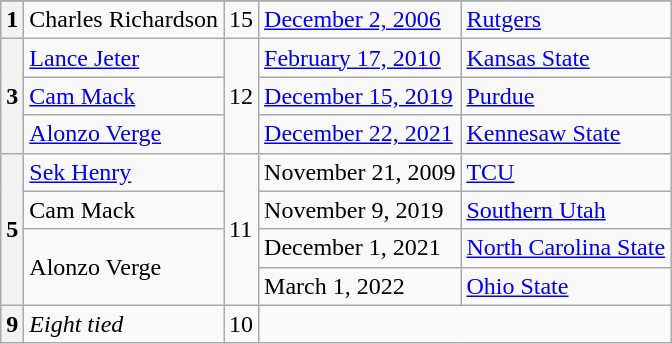<table class="wikitable">
<tr>
</tr>
<tr>
<th>1</th>
<td>Charles Richardson</td>
<td>15</td>
<td><a href='#'>December 2, 2006</a></td>
<td><a href='#'>Rutgers</a></td>
</tr>
<tr>
<th rowspan=3>3</th>
<td><a href='#'>Lance Jeter</a></td>
<td rowspan=3>12</td>
<td><a href='#'>February 17, 2010</a></td>
<td><a href='#'>Kansas State</a></td>
</tr>
<tr>
<td><a href='#'>Cam Mack</a></td>
<td><a href='#'>December 15, 2019</a></td>
<td><a href='#'>Purdue</a></td>
</tr>
<tr>
<td><a href='#'>Alonzo Verge</a></td>
<td><a href='#'>December 22, 2021</a></td>
<td><a href='#'>Kennesaw State</a></td>
</tr>
<tr>
<th rowspan=4>5</th>
<td><a href='#'>Sek Henry</a></td>
<td rowspan=4>11</td>
<td>November 21, 2009</td>
<td><a href='#'>TCU</a></td>
</tr>
<tr>
<td>Cam Mack</td>
<td>November 9, 2019</td>
<td><a href='#'>Southern Utah</a></td>
</tr>
<tr>
<td rowspan=2>Alonzo Verge</td>
<td>December 1, 2021</td>
<td><a href='#'>North Carolina State</a></td>
</tr>
<tr>
<td>March 1, 2022</td>
<td><a href='#'>Ohio State</a></td>
</tr>
<tr>
<th>9</th>
<td><em>Eight tied</em></td>
<td>10</td>
<td colspan=2></td>
</tr>
</table>
